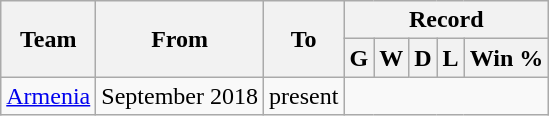<table class="wikitable" style="text-align: center">
<tr>
<th rowspan="2">Team</th>
<th rowspan="2">From</th>
<th rowspan="2">To</th>
<th colspan="5">Record</th>
</tr>
<tr>
<th>G</th>
<th>W</th>
<th>D</th>
<th>L</th>
<th>Win %</th>
</tr>
<tr>
<td align=left><a href='#'>Armenia</a></td>
<td align=left>September 2018</td>
<td align=left>present<br></td>
</tr>
</table>
